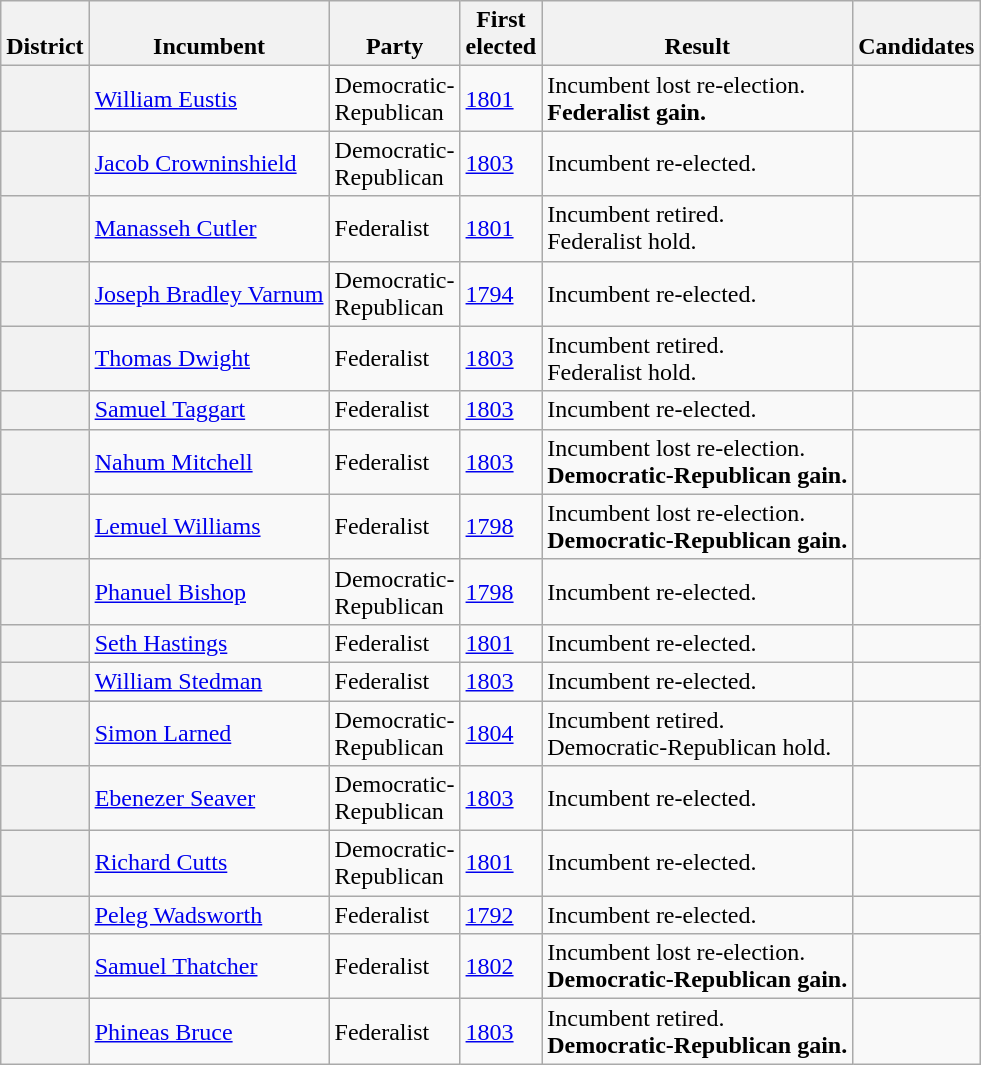<table class=wikitable>
<tr valign=bottom>
<th>District</th>
<th>Incumbent</th>
<th>Party</th>
<th>First<br>elected</th>
<th>Result</th>
<th>Candidates</th>
</tr>
<tr>
<th><br></th>
<td><a href='#'>William Eustis</a></td>
<td>Democratic-<br>Republican</td>
<td><a href='#'>1801</a></td>
<td>Incumbent lost re-election.<br><strong>Federalist gain.</strong></td>
<td nowrap></td>
</tr>
<tr>
<th><br></th>
<td><a href='#'>Jacob Crowninshield</a></td>
<td>Democratic-<br>Republican</td>
<td><a href='#'>1803</a></td>
<td>Incumbent re-elected.</td>
<td nowrap></td>
</tr>
<tr>
<th><br></th>
<td><a href='#'>Manasseh Cutler</a></td>
<td>Federalist</td>
<td><a href='#'>1801</a></td>
<td>Incumbent retired.<br>Federalist hold.</td>
<td nowrap></td>
</tr>
<tr>
<th><br></th>
<td><a href='#'>Joseph Bradley Varnum</a></td>
<td>Democratic-<br>Republican</td>
<td><a href='#'>1794</a></td>
<td>Incumbent re-elected.</td>
<td nowrap></td>
</tr>
<tr>
<th><br></th>
<td><a href='#'>Thomas Dwight</a></td>
<td>Federalist</td>
<td><a href='#'>1803</a></td>
<td>Incumbent retired.<br>Federalist hold.</td>
<td nowrap></td>
</tr>
<tr>
<th><br></th>
<td><a href='#'>Samuel Taggart</a></td>
<td>Federalist</td>
<td><a href='#'>1803</a></td>
<td>Incumbent re-elected.</td>
<td nowrap></td>
</tr>
<tr>
<th><br></th>
<td><a href='#'>Nahum Mitchell</a></td>
<td>Federalist</td>
<td><a href='#'>1803</a></td>
<td>Incumbent lost re-election.<br><strong>Democratic-Republican gain.</strong></td>
<td nowrap></td>
</tr>
<tr>
<th><br></th>
<td><a href='#'>Lemuel Williams</a></td>
<td>Federalist</td>
<td><a href='#'>1798</a></td>
<td>Incumbent lost re-election.<br><strong>Democratic-Republican gain.</strong></td>
<td nowrap></td>
</tr>
<tr>
<th><br></th>
<td><a href='#'>Phanuel Bishop</a></td>
<td>Democratic-<br>Republican</td>
<td><a href='#'>1798</a></td>
<td>Incumbent re-elected.</td>
<td nowrap></td>
</tr>
<tr>
<th><br></th>
<td><a href='#'>Seth Hastings</a></td>
<td>Federalist</td>
<td><a href='#'>1801 </a></td>
<td>Incumbent re-elected.</td>
<td nowrap></td>
</tr>
<tr>
<th><br></th>
<td><a href='#'>William Stedman</a></td>
<td>Federalist</td>
<td><a href='#'>1803</a></td>
<td>Incumbent re-elected.</td>
<td nowrap></td>
</tr>
<tr>
<th><br></th>
<td><a href='#'>Simon Larned</a></td>
<td>Democratic-<br>Republican</td>
<td><a href='#'>1804 </a></td>
<td>Incumbent retired.<br>Democratic-Republican hold.</td>
<td nowrap></td>
</tr>
<tr>
<th><br></th>
<td><a href='#'>Ebenezer Seaver</a></td>
<td>Democratic-<br>Republican</td>
<td><a href='#'>1803</a></td>
<td>Incumbent re-elected.</td>
<td nowrap></td>
</tr>
<tr>
<th><br></th>
<td><a href='#'>Richard Cutts</a></td>
<td>Democratic-<br>Republican</td>
<td><a href='#'>1801</a></td>
<td>Incumbent re-elected.</td>
<td nowrap></td>
</tr>
<tr>
<th><br></th>
<td><a href='#'>Peleg Wadsworth</a></td>
<td>Federalist</td>
<td><a href='#'>1792</a></td>
<td>Incumbent re-elected.</td>
<td nowrap></td>
</tr>
<tr>
<th><br></th>
<td><a href='#'>Samuel Thatcher</a></td>
<td>Federalist</td>
<td><a href='#'>1802 </a></td>
<td>Incumbent lost re-election.<br><strong>Democratic-Republican gain.</strong></td>
<td nowrap></td>
</tr>
<tr>
<th><br></th>
<td><a href='#'>Phineas Bruce</a></td>
<td>Federalist</td>
<td><a href='#'>1803</a></td>
<td>Incumbent retired.<br><strong>Democratic-Republican gain.</strong></td>
<td nowrap></td>
</tr>
</table>
